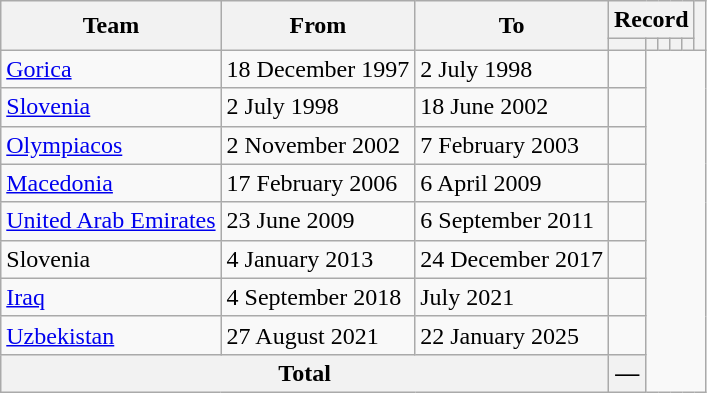<table class=wikitable style=text-align:center>
<tr>
<th rowspan=2>Team</th>
<th rowspan=2>From</th>
<th rowspan=2>To</th>
<th colspan=5>Record</th>
<th rowspan=2></th>
</tr>
<tr>
<th></th>
<th></th>
<th></th>
<th></th>
<th></th>
</tr>
<tr>
<td align=left><a href='#'>Gorica</a></td>
<td align=left>18 December 1997</td>
<td align=left>2 July 1998<br></td>
<td></td>
</tr>
<tr>
<td align=left><a href='#'>Slovenia</a></td>
<td align=left>2 July 1998</td>
<td align=left>18 June 2002<br></td>
<td></td>
</tr>
<tr>
<td align=left><a href='#'>Olympiacos</a></td>
<td align=left>2 November 2002</td>
<td align=left>7 February 2003<br></td>
<td></td>
</tr>
<tr>
<td align=left><a href='#'>Macedonia</a></td>
<td align=left>17 February 2006</td>
<td align=left>6 April 2009<br></td>
<td></td>
</tr>
<tr>
<td align=left><a href='#'>United Arab Emirates</a></td>
<td align=left>23 June 2009</td>
<td align=left>6 September 2011<br></td>
<td></td>
</tr>
<tr>
<td align=left>Slovenia</td>
<td align=left>4 January 2013</td>
<td align=left>24 December 2017<br></td>
<td></td>
</tr>
<tr>
<td align=left><a href='#'>Iraq</a></td>
<td align=left>4 September 2018</td>
<td align=left>July 2021<br></td>
<td></td>
</tr>
<tr>
<td align=left><a href='#'>Uzbekistan</a></td>
<td align=left>27 August 2021</td>
<td align=left>22 January 2025<br></td>
<td></td>
</tr>
<tr>
<th colspan=3>Total<br></th>
<th>—</th>
</tr>
</table>
